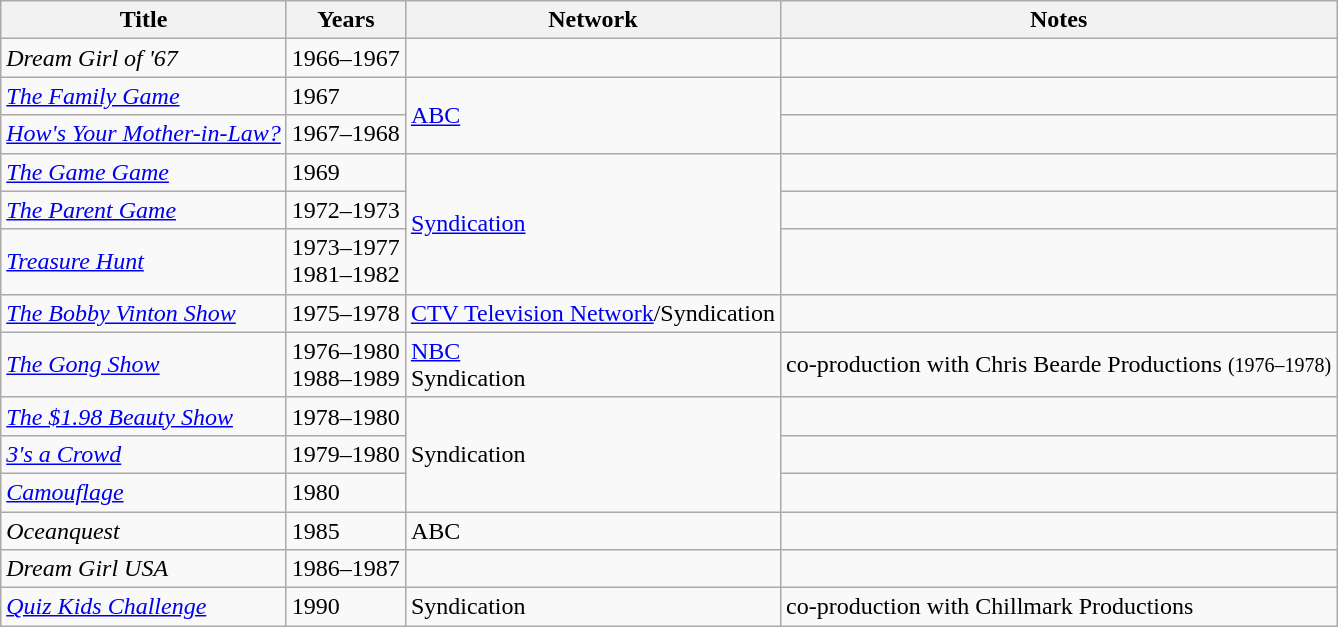<table class="wikitable sortable">
<tr>
<th>Title</th>
<th>Years</th>
<th>Network</th>
<th>Notes</th>
</tr>
<tr>
<td><em>Dream Girl of '67</em></td>
<td>1966–1967</td>
<td></td>
<td></td>
</tr>
<tr>
<td><em><a href='#'>The Family Game</a></em></td>
<td>1967</td>
<td rowspan="2"><a href='#'>ABC</a></td>
<td></td>
</tr>
<tr>
<td><em><a href='#'>How's Your Mother-in-Law?</a></em></td>
<td>1967–1968</td>
<td></td>
</tr>
<tr>
<td><em><a href='#'>The Game Game</a></em></td>
<td>1969</td>
<td rowspan="3"><a href='#'>Syndication</a></td>
<td></td>
</tr>
<tr>
<td><em><a href='#'>The Parent Game</a></em></td>
<td>1972–1973</td>
<td></td>
</tr>
<tr>
<td><em><a href='#'>Treasure Hunt</a></em></td>
<td>1973–1977<br>1981–1982</td>
<td></td>
</tr>
<tr>
<td><em><a href='#'>The Bobby Vinton Show</a></em></td>
<td>1975–1978</td>
<td><a href='#'>CTV Television Network</a>/Syndication</td>
<td></td>
</tr>
<tr>
<td><em><a href='#'>The Gong Show</a></em></td>
<td>1976–1980<br>1988–1989</td>
<td><a href='#'>NBC</a><br>Syndication</td>
<td>co-production with Chris Bearde Productions <small>(1976–1978)</small></td>
</tr>
<tr>
<td><em><a href='#'>The $1.98 Beauty Show</a></em></td>
<td>1978–1980</td>
<td rowspan="3">Syndication</td>
<td></td>
</tr>
<tr>
<td><em><a href='#'>3's a Crowd</a></em></td>
<td>1979–1980</td>
<td></td>
</tr>
<tr>
<td><em><a href='#'>Camouflage</a></em></td>
<td>1980</td>
<td></td>
</tr>
<tr>
<td><em>Oceanquest</em></td>
<td>1985</td>
<td>ABC</td>
<td></td>
</tr>
<tr>
<td><em>Dream Girl USA</em></td>
<td>1986–1987</td>
<td></td>
<td></td>
</tr>
<tr>
<td><em><a href='#'>Quiz Kids Challenge</a></em></td>
<td>1990</td>
<td>Syndication</td>
<td>co-production with Chillmark Productions</td>
</tr>
</table>
